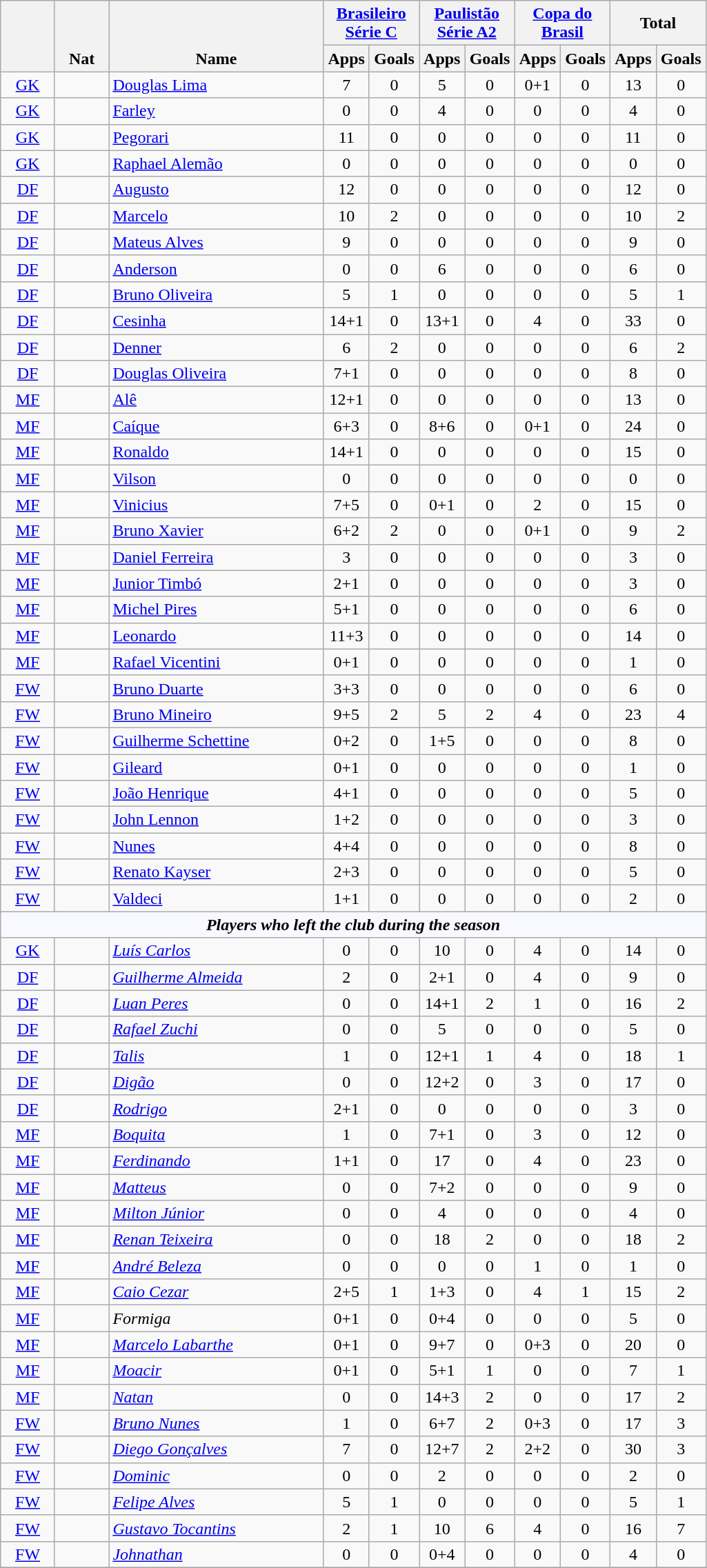<table class="wikitable sortable" style="text-align:center;">
<tr>
<th rowspan="2" width="45" valign="bottom"></th>
<th rowspan="2" width="45" valign="bottom">Nat</th>
<th rowspan="2" width="200" valign="bottom">Name</th>
<th colspan="2" width="85"><a href='#'>Brasileiro Série C</a></th>
<th colspan="2" width="85"><a href='#'>Paulistão Série A2</a></th>
<th colspan="2" width="85"><a href='#'>Copa do Brasil</a></th>
<th colspan="2" width="85">Total</th>
</tr>
<tr>
<th>Apps</th>
<th>Goals</th>
<th>Apps</th>
<th>Goals</th>
<th>Apps</th>
<th>Goals</th>
<th>Apps</th>
<th>Goals</th>
</tr>
<tr>
<td><a href='#'>GK</a></td>
<td></td>
<td align=left><a href='#'>Douglas Lima</a></td>
<td>7</td>
<td>0</td>
<td>5</td>
<td>0</td>
<td>0+1</td>
<td>0</td>
<td>13</td>
<td>0</td>
</tr>
<tr>
<td><a href='#'>GK</a></td>
<td></td>
<td align=left><a href='#'>Farley</a></td>
<td>0</td>
<td>0</td>
<td>4</td>
<td>0</td>
<td>0</td>
<td>0</td>
<td>4</td>
<td>0</td>
</tr>
<tr>
<td><a href='#'>GK</a></td>
<td></td>
<td align=left><a href='#'>Pegorari</a></td>
<td>11</td>
<td>0</td>
<td>0</td>
<td>0</td>
<td>0</td>
<td>0</td>
<td>11</td>
<td>0</td>
</tr>
<tr>
<td><a href='#'>GK</a></td>
<td></td>
<td align=left><a href='#'>Raphael Alemão</a></td>
<td>0</td>
<td>0</td>
<td>0</td>
<td>0</td>
<td>0</td>
<td>0</td>
<td>0</td>
<td>0</td>
</tr>
<tr>
<td><a href='#'>DF</a></td>
<td></td>
<td align=left><a href='#'>Augusto</a></td>
<td>12</td>
<td>0</td>
<td>0</td>
<td>0</td>
<td>0</td>
<td>0</td>
<td>12</td>
<td>0</td>
</tr>
<tr>
<td><a href='#'>DF</a></td>
<td></td>
<td align=left><a href='#'>Marcelo</a></td>
<td>10</td>
<td>2</td>
<td>0</td>
<td>0</td>
<td>0</td>
<td>0</td>
<td>10</td>
<td>2</td>
</tr>
<tr>
<td><a href='#'>DF</a></td>
<td></td>
<td align=left><a href='#'>Mateus Alves</a></td>
<td>9</td>
<td>0</td>
<td>0</td>
<td>0</td>
<td>0</td>
<td>0</td>
<td>9</td>
<td>0</td>
</tr>
<tr>
<td><a href='#'>DF</a></td>
<td></td>
<td align=left><a href='#'>Anderson</a></td>
<td>0</td>
<td>0</td>
<td>6</td>
<td>0</td>
<td>0</td>
<td>0</td>
<td>6</td>
<td>0</td>
</tr>
<tr>
<td><a href='#'>DF</a></td>
<td></td>
<td align=left><a href='#'>Bruno Oliveira</a></td>
<td>5</td>
<td>1</td>
<td>0</td>
<td>0</td>
<td>0</td>
<td>0</td>
<td>5</td>
<td>1</td>
</tr>
<tr>
<td><a href='#'>DF</a></td>
<td></td>
<td align=left><a href='#'>Cesinha</a></td>
<td>14+1</td>
<td>0</td>
<td>13+1</td>
<td>0</td>
<td>4</td>
<td>0</td>
<td>33</td>
<td>0</td>
</tr>
<tr>
<td><a href='#'>DF</a></td>
<td></td>
<td align=left><a href='#'>Denner</a></td>
<td>6</td>
<td>2</td>
<td>0</td>
<td>0</td>
<td>0</td>
<td>0</td>
<td>6</td>
<td>2</td>
</tr>
<tr>
<td><a href='#'>DF</a></td>
<td></td>
<td align=left><a href='#'>Douglas Oliveira</a></td>
<td>7+1</td>
<td>0</td>
<td>0</td>
<td>0</td>
<td>0</td>
<td>0</td>
<td>8</td>
<td>0</td>
</tr>
<tr>
<td><a href='#'>MF</a></td>
<td></td>
<td align=left><a href='#'>Alê</a></td>
<td>12+1</td>
<td>0</td>
<td>0</td>
<td>0</td>
<td>0</td>
<td>0</td>
<td>13</td>
<td>0</td>
</tr>
<tr>
<td><a href='#'>MF</a></td>
<td></td>
<td align=left><a href='#'>Caíque</a></td>
<td>6+3</td>
<td>0</td>
<td>8+6</td>
<td>0</td>
<td>0+1</td>
<td>0</td>
<td>24</td>
<td>0</td>
</tr>
<tr>
<td><a href='#'>MF</a></td>
<td></td>
<td align=left><a href='#'>Ronaldo</a></td>
<td>14+1</td>
<td>0</td>
<td>0</td>
<td>0</td>
<td>0</td>
<td>0</td>
<td>15</td>
<td>0</td>
</tr>
<tr>
<td><a href='#'>MF</a></td>
<td></td>
<td align=left><a href='#'>Vilson</a></td>
<td>0</td>
<td>0</td>
<td>0</td>
<td>0</td>
<td>0</td>
<td>0</td>
<td>0</td>
<td>0</td>
</tr>
<tr>
<td><a href='#'>MF</a></td>
<td></td>
<td align=left><a href='#'>Vinicius</a></td>
<td>7+5</td>
<td>0</td>
<td>0+1</td>
<td>0</td>
<td>2</td>
<td>0</td>
<td>15</td>
<td>0</td>
</tr>
<tr>
<td><a href='#'>MF</a></td>
<td></td>
<td align=left><a href='#'>Bruno Xavier</a></td>
<td>6+2</td>
<td>2</td>
<td>0</td>
<td>0</td>
<td>0+1</td>
<td>0</td>
<td>9</td>
<td>2</td>
</tr>
<tr>
<td><a href='#'>MF</a></td>
<td></td>
<td align=left><a href='#'>Daniel Ferreira</a></td>
<td>3</td>
<td>0</td>
<td>0</td>
<td>0</td>
<td>0</td>
<td>0</td>
<td>3</td>
<td>0</td>
</tr>
<tr>
<td><a href='#'>MF</a></td>
<td></td>
<td align=left><a href='#'>Junior Timbó</a></td>
<td>2+1</td>
<td>0</td>
<td>0</td>
<td>0</td>
<td>0</td>
<td>0</td>
<td>3</td>
<td>0</td>
</tr>
<tr>
<td><a href='#'>MF</a></td>
<td></td>
<td align=left><a href='#'>Michel Pires</a></td>
<td>5+1</td>
<td>0</td>
<td>0</td>
<td>0</td>
<td>0</td>
<td>0</td>
<td>6</td>
<td>0</td>
</tr>
<tr>
<td><a href='#'>MF</a></td>
<td></td>
<td align=left><a href='#'>Leonardo</a></td>
<td>11+3</td>
<td>0</td>
<td>0</td>
<td>0</td>
<td>0</td>
<td>0</td>
<td>14</td>
<td>0</td>
</tr>
<tr>
<td><a href='#'>MF</a></td>
<td></td>
<td align=left><a href='#'>Rafael Vicentini</a></td>
<td>0+1</td>
<td>0</td>
<td>0</td>
<td>0</td>
<td>0</td>
<td>0</td>
<td>1</td>
<td>0</td>
</tr>
<tr>
<td><a href='#'>FW</a></td>
<td></td>
<td align=left><a href='#'>Bruno Duarte</a></td>
<td>3+3</td>
<td>0</td>
<td>0</td>
<td>0</td>
<td>0</td>
<td>0</td>
<td>6</td>
<td>0</td>
</tr>
<tr>
<td><a href='#'>FW</a></td>
<td></td>
<td align=left><a href='#'>Bruno Mineiro</a></td>
<td>9+5</td>
<td>2</td>
<td>5</td>
<td>2</td>
<td>4</td>
<td>0</td>
<td>23</td>
<td>4</td>
</tr>
<tr>
<td><a href='#'>FW</a></td>
<td></td>
<td align=left><a href='#'>Guilherme Schettine</a></td>
<td>0+2</td>
<td>0</td>
<td>1+5</td>
<td>0</td>
<td>0</td>
<td>0</td>
<td>8</td>
<td>0</td>
</tr>
<tr>
<td><a href='#'>FW</a></td>
<td></td>
<td align=left><a href='#'>Gileard</a></td>
<td>0+1</td>
<td>0</td>
<td>0</td>
<td>0</td>
<td>0</td>
<td>0</td>
<td>1</td>
<td>0</td>
</tr>
<tr>
<td><a href='#'>FW</a></td>
<td></td>
<td align=left><a href='#'>João Henrique</a></td>
<td>4+1</td>
<td>0</td>
<td>0</td>
<td>0</td>
<td>0</td>
<td>0</td>
<td>5</td>
<td>0</td>
</tr>
<tr>
<td><a href='#'>FW</a></td>
<td></td>
<td align=left><a href='#'>John Lennon</a></td>
<td>1+2</td>
<td>0</td>
<td>0</td>
<td>0</td>
<td>0</td>
<td>0</td>
<td>3</td>
<td>0</td>
</tr>
<tr>
<td><a href='#'>FW</a></td>
<td></td>
<td align=left><a href='#'>Nunes</a></td>
<td>4+4</td>
<td>0</td>
<td>0</td>
<td>0</td>
<td>0</td>
<td>0</td>
<td>8</td>
<td>0</td>
</tr>
<tr>
<td><a href='#'>FW</a></td>
<td></td>
<td align=left><a href='#'>Renato Kayser</a></td>
<td>2+3</td>
<td>0</td>
<td>0</td>
<td>0</td>
<td>0</td>
<td>0</td>
<td>5</td>
<td>0</td>
</tr>
<tr>
<td><a href='#'>FW</a></td>
<td></td>
<td align=left><a href='#'>Valdeci</a></td>
<td>1+1</td>
<td>0</td>
<td>0</td>
<td>0</td>
<td>0</td>
<td>0</td>
<td>2</td>
<td>0</td>
</tr>
<tr>
<th colspan=13 style="background: #F8F8FF" align=center><em>Players who left the club during the season</em></th>
</tr>
<tr>
<td><a href='#'>GK</a></td>
<td></td>
<td align=left><em><a href='#'>Luís Carlos</a></em></td>
<td>0</td>
<td>0</td>
<td>10</td>
<td>0</td>
<td>4</td>
<td>0</td>
<td>14</td>
<td>0</td>
</tr>
<tr>
<td><a href='#'>DF</a></td>
<td></td>
<td align=left><em><a href='#'>Guilherme Almeida</a></em></td>
<td>2</td>
<td>0</td>
<td>2+1</td>
<td>0</td>
<td>4</td>
<td>0</td>
<td>9</td>
<td>0</td>
</tr>
<tr>
<td><a href='#'>DF</a></td>
<td></td>
<td align=left><em><a href='#'>Luan Peres</a></em></td>
<td>0</td>
<td>0</td>
<td>14+1</td>
<td>2</td>
<td>1</td>
<td>0</td>
<td>16</td>
<td>2</td>
</tr>
<tr>
<td><a href='#'>DF</a></td>
<td></td>
<td align=left><em><a href='#'>Rafael Zuchi</a></em></td>
<td>0</td>
<td>0</td>
<td>5</td>
<td>0</td>
<td>0</td>
<td>0</td>
<td>5</td>
<td>0</td>
</tr>
<tr>
<td><a href='#'>DF</a></td>
<td></td>
<td align=left><em><a href='#'>Talis</a></em></td>
<td>1</td>
<td>0</td>
<td>12+1</td>
<td>1</td>
<td>4</td>
<td>0</td>
<td>18</td>
<td>1</td>
</tr>
<tr>
<td><a href='#'>DF</a></td>
<td></td>
<td align=left><em><a href='#'>Digão</a></em></td>
<td>0</td>
<td>0</td>
<td>12+2</td>
<td>0</td>
<td>3</td>
<td>0</td>
<td>17</td>
<td>0</td>
</tr>
<tr>
<td><a href='#'>DF</a></td>
<td></td>
<td align=left><em><a href='#'>Rodrigo</a></em></td>
<td>2+1</td>
<td>0</td>
<td>0</td>
<td>0</td>
<td>0</td>
<td>0</td>
<td>3</td>
<td>0</td>
</tr>
<tr>
<td><a href='#'>MF</a></td>
<td></td>
<td align=left><em><a href='#'>Boquita</a></em></td>
<td>1</td>
<td>0</td>
<td>7+1</td>
<td>0</td>
<td>3</td>
<td>0</td>
<td>12</td>
<td>0</td>
</tr>
<tr>
<td><a href='#'>MF</a></td>
<td></td>
<td align=left><em><a href='#'>Ferdinando</a></em></td>
<td>1+1</td>
<td>0</td>
<td>17</td>
<td>0</td>
<td>4</td>
<td>0</td>
<td>23</td>
<td>0</td>
</tr>
<tr>
<td><a href='#'>MF</a></td>
<td></td>
<td align=left><em><a href='#'>Matteus</a></em></td>
<td>0</td>
<td>0</td>
<td>7+2</td>
<td>0</td>
<td>0</td>
<td>0</td>
<td>9</td>
<td>0</td>
</tr>
<tr>
<td><a href='#'>MF</a></td>
<td></td>
<td align=left><em><a href='#'>Milton Júnior</a></em></td>
<td>0</td>
<td>0</td>
<td>4</td>
<td>0</td>
<td>0</td>
<td>0</td>
<td>4</td>
<td>0</td>
</tr>
<tr>
<td><a href='#'>MF</a></td>
<td></td>
<td align=left><em><a href='#'>Renan Teixeira</a></em></td>
<td>0</td>
<td>0</td>
<td>18</td>
<td>2</td>
<td>0</td>
<td>0</td>
<td>18</td>
<td>2</td>
</tr>
<tr>
<td><a href='#'>MF</a></td>
<td></td>
<td align=left><em><a href='#'>André Beleza</a></em></td>
<td>0</td>
<td>0</td>
<td>0</td>
<td>0</td>
<td>1</td>
<td>0</td>
<td>1</td>
<td>0</td>
</tr>
<tr>
<td><a href='#'>MF</a></td>
<td></td>
<td align=left><em><a href='#'>Caio Cezar</a></em></td>
<td>2+5</td>
<td>1</td>
<td>1+3</td>
<td>0</td>
<td>4</td>
<td>1</td>
<td>15</td>
<td>2</td>
</tr>
<tr>
<td><a href='#'>MF</a></td>
<td></td>
<td align=left><em>Formiga</em></td>
<td>0+1</td>
<td>0</td>
<td>0+4</td>
<td>0</td>
<td>0</td>
<td>0</td>
<td>5</td>
<td>0</td>
</tr>
<tr>
<td><a href='#'>MF</a></td>
<td></td>
<td align=left><em><a href='#'>Marcelo Labarthe</a></em></td>
<td>0+1</td>
<td>0</td>
<td>9+7</td>
<td>0</td>
<td>0+3</td>
<td>0</td>
<td>20</td>
<td>0</td>
</tr>
<tr>
<td><a href='#'>MF</a></td>
<td></td>
<td align=left><em><a href='#'>Moacir</a></em></td>
<td>0+1</td>
<td>0</td>
<td>5+1</td>
<td>1</td>
<td>0</td>
<td>0</td>
<td>7</td>
<td>1</td>
</tr>
<tr>
<td><a href='#'>MF</a></td>
<td></td>
<td align=left><em><a href='#'>Natan</a></em></td>
<td>0</td>
<td>0</td>
<td>14+3</td>
<td>2</td>
<td>0</td>
<td>0</td>
<td>17</td>
<td>2</td>
</tr>
<tr>
<td><a href='#'>FW</a></td>
<td></td>
<td align=left><em><a href='#'>Bruno Nunes</a></em></td>
<td>1</td>
<td>0</td>
<td>6+7</td>
<td>2</td>
<td>0+3</td>
<td>0</td>
<td>17</td>
<td>3</td>
</tr>
<tr>
<td><a href='#'>FW</a></td>
<td></td>
<td align=left><em><a href='#'>Diego Gonçalves</a></em></td>
<td>7</td>
<td>0</td>
<td>12+7</td>
<td>2</td>
<td>2+2</td>
<td>0</td>
<td>30</td>
<td>3</td>
</tr>
<tr>
<td><a href='#'>FW</a></td>
<td></td>
<td align=left><em><a href='#'>Dominic</a></em></td>
<td>0</td>
<td>0</td>
<td>2</td>
<td>0</td>
<td>0</td>
<td>0</td>
<td>2</td>
<td>0</td>
</tr>
<tr>
<td><a href='#'>FW</a></td>
<td></td>
<td align=left><em><a href='#'>Felipe Alves</a></em></td>
<td>5</td>
<td>1</td>
<td>0</td>
<td>0</td>
<td>0</td>
<td>0</td>
<td>5</td>
<td>1</td>
</tr>
<tr>
<td><a href='#'>FW</a></td>
<td></td>
<td align=left><em><a href='#'>Gustavo Tocantins</a></em></td>
<td>2</td>
<td>1</td>
<td>10</td>
<td>6</td>
<td>4</td>
<td>0</td>
<td>16</td>
<td>7</td>
</tr>
<tr>
<td><a href='#'>FW</a></td>
<td></td>
<td align=left><em><a href='#'>Johnathan</a></em></td>
<td>0</td>
<td>0</td>
<td>0+4</td>
<td>0</td>
<td>0</td>
<td>0</td>
<td>4</td>
<td>0</td>
</tr>
<tr>
</tr>
</table>
